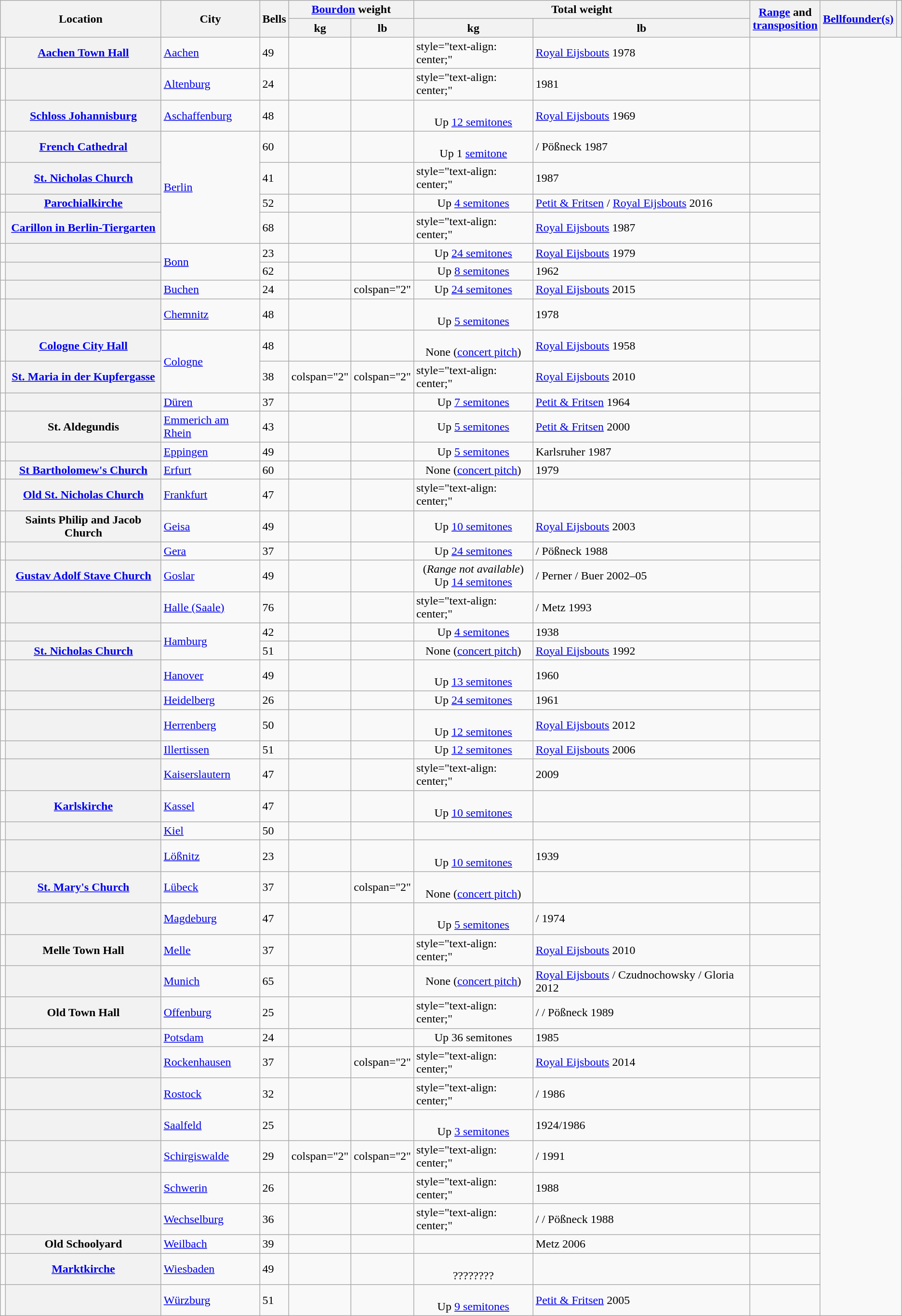<table class="wikitable sortable plainrowheaders">
<tr>
<th scope="col" colspan="2" rowspan="2" class="unsortable">Location</th>
<th scope="col" rowspan="2">City</th>
<th scope="col" rowspan="2">Bells</th>
<th scope="col" colspan="2"><a href='#'>Bourdon</a> weight</th>
<th scope="col" colspan="2">Total weight</th>
<th scope="col" rowspan="2" class="unsortable"><a href='#'>Range</a> and<br><a href='#'>transposition</a></th>
<th scope="col" rowspan="2" class="unsortable"><a href='#'>Bellfounder(s)</a></th>
<th scope="col" rowspan="2" class="unsortable"></th>
</tr>
<tr>
<th scope="col">kg</th>
<th scope="col">lb</th>
<th scope="col">kg</th>
<th scope="col">lb</th>
</tr>
<tr>
<td></td>
<th scope="row"><a href='#'>Aachen Town Hall</a></th>
<td><a href='#'>Aachen</a></td>
<td>49</td>
<td></td>
<td></td>
<td>style="text-align: center;" </td>
<td><a href='#'>Royal Eijsbouts</a> 1978</td>
<td></td>
</tr>
<tr>
<td></td>
<th scope="row"></th>
<td><a href='#'>Altenburg</a></td>
<td>24</td>
<td></td>
<td></td>
<td>style="text-align: center;" </td>
<td> 1981</td>
<td></td>
</tr>
<tr>
<td></td>
<th scope="row"><a href='#'>Schloss Johannisburg</a></th>
<td><a href='#'>Aschaffenburg</a></td>
<td>48</td>
<td></td>
<td></td>
<td style="text-align: center;"><br>Up <a href='#'>12 semitones</a></td>
<td><a href='#'>Royal Eijsbouts</a> 1969</td>
<td></td>
</tr>
<tr>
<td></td>
<th scope="row"><a href='#'>French Cathedral</a></th>
<td rowspan="4"><a href='#'>Berlin</a></td>
<td>60</td>
<td></td>
<td></td>
<td style="text-align: center;"><br>Up 1 <a href='#'>semitone</a></td>
<td> / Pößneck 1987</td>
<td></td>
</tr>
<tr>
<td></td>
<th scope="row"><a href='#'>St. Nicholas Church</a></th>
<td>41</td>
<td></td>
<td></td>
<td>style="text-align: center;" </td>
<td> 1987</td>
<td></td>
</tr>
<tr>
<td></td>
<th scope="row"><a href='#'>Parochialkirche</a></th>
<td>52</td>
<td></td>
<td></td>
<td style="text-align: center;">Up <a href='#'>4 semitones</a></td>
<td><a href='#'>Petit & Fritsen</a> / <a href='#'>Royal Eijsbouts</a> 2016</td>
<td></td>
</tr>
<tr>
<td></td>
<th scope="row"><a href='#'>Carillon in Berlin-Tiergarten</a></th>
<td>68</td>
<td></td>
<td></td>
<td>style="text-align: center;" </td>
<td><a href='#'>Royal Eijsbouts</a> 1987</td>
<td></td>
</tr>
<tr>
<td></td>
<th scope="row"></th>
<td rowspan="2"><a href='#'>Bonn</a></td>
<td>23</td>
<td></td>
<td></td>
<td style="text-align: center;">Up <a href='#'>24 semitones</a></td>
<td><a href='#'>Royal Eijsbouts</a> 1979</td>
<td></td>
</tr>
<tr>
<td></td>
<th scope="row"></th>
<td>62</td>
<td></td>
<td></td>
<td style="text-align: center;">Up <a href='#'>8 semitones</a></td>
<td> 1962</td>
<td></td>
</tr>
<tr>
<td></td>
<th scope="row"></th>
<td><a href='#'>Buchen</a></td>
<td>24</td>
<td></td>
<td>colspan="2" </td>
<td style="text-align: center;">Up <a href='#'>24 semitones</a></td>
<td><a href='#'>Royal Eijsbouts</a> 2015</td>
<td></td>
</tr>
<tr>
<td></td>
<th scope="row"></th>
<td><a href='#'>Chemnitz</a></td>
<td>48</td>
<td></td>
<td></td>
<td style="text-align: center;"><br>Up <a href='#'>5 semitones</a></td>
<td> 1978</td>
<td></td>
</tr>
<tr>
<td></td>
<th scope="row"><a href='#'>Cologne City Hall</a></th>
<td rowspan="2"><a href='#'>Cologne</a></td>
<td>48</td>
<td></td>
<td></td>
<td style="text-align: center;"><br>None (<a href='#'>concert pitch</a>)</td>
<td><a href='#'>Royal Eijsbouts</a> 1958</td>
<td></td>
</tr>
<tr>
<td></td>
<th scope="row"><a href='#'>St. Maria in der Kupfergasse</a></th>
<td>38</td>
<td>colspan="2" </td>
<td>colspan="2" </td>
<td>style="text-align: center;" </td>
<td><a href='#'>Royal Eijsbouts</a> 2010</td>
<td></td>
</tr>
<tr>
<td></td>
<th scope="row"></th>
<td><a href='#'>Düren</a></td>
<td>37</td>
<td></td>
<td></td>
<td style="text-align: center;">Up <a href='#'>7 semitones</a></td>
<td><a href='#'>Petit & Fritsen</a> 1964</td>
<td></td>
</tr>
<tr>
<td></td>
<th scope="row">St. Aldegundis</th>
<td><a href='#'>Emmerich am Rhein</a></td>
<td>43</td>
<td></td>
<td></td>
<td style="text-align: center;">Up <a href='#'>5 semitones</a></td>
<td><a href='#'>Petit & Fritsen</a> 2000</td>
<td></td>
</tr>
<tr>
<td></td>
<th scope="row"></th>
<td><a href='#'>Eppingen</a></td>
<td>49</td>
<td></td>
<td></td>
<td style="text-align: center;">Up <a href='#'>5 semitones</a></td>
<td>Karlsruher 1987</td>
<td></td>
</tr>
<tr>
<td></td>
<th scope="row"><a href='#'>St Bartholomew's Church</a></th>
<td><a href='#'>Erfurt</a></td>
<td>60</td>
<td></td>
<td></td>
<td style="text-align: center;">None (<a href='#'>concert pitch</a>)</td>
<td> 1979</td>
<td></td>
</tr>
<tr>
<td></td>
<th scope="row"><a href='#'>Old St. Nicholas Church</a></th>
<td><a href='#'>Frankfurt</a></td>
<td>47</td>
<td></td>
<td></td>
<td>style="text-align: center;" </td>
<td></td>
<td></td>
</tr>
<tr>
<td></td>
<th scope="row">Saints Philip and Jacob Church</th>
<td><a href='#'>Geisa</a></td>
<td>49</td>
<td></td>
<td></td>
<td style="text-align: center;">Up <a href='#'>10 semitones</a></td>
<td><a href='#'>Royal Eijsbouts</a> 2003</td>
<td></td>
</tr>
<tr>
<td></td>
<th scope="row"></th>
<td><a href='#'>Gera</a></td>
<td>37</td>
<td></td>
<td></td>
<td style="text-align: center;">Up <a href='#'>24 semitones</a></td>
<td> / Pößneck 1988</td>
<td></td>
</tr>
<tr>
<td></td>
<th scope="row"><a href='#'>Gustav Adolf Stave Church</a></th>
<td><a href='#'>Goslar</a></td>
<td>49</td>
<td></td>
<td></td>
<td style="text-align: center;">(<em>Range not available</em>)<br>Up <a href='#'>14 semitones</a></td>
<td> / Perner / Buer 2002–05</td>
<td></td>
</tr>
<tr>
<td></td>
<th scope="row"></th>
<td><a href='#'>Halle (Saale)</a></td>
<td>76</td>
<td></td>
<td></td>
<td>style="text-align: center;" </td>
<td> / Metz 1993</td>
<td></td>
</tr>
<tr>
<td></td>
<th scope="row"></th>
<td rowspan="2"><a href='#'>Hamburg</a></td>
<td>42</td>
<td></td>
<td></td>
<td style="text-align: center;">Up <a href='#'>4 semitones</a></td>
<td> 1938</td>
<td></td>
</tr>
<tr>
<td></td>
<th scope="row"><a href='#'>St. Nicholas Church</a></th>
<td>51</td>
<td></td>
<td></td>
<td style="text-align: center;">None (<a href='#'>concert pitch</a>)</td>
<td><a href='#'>Royal Eijsbouts</a> 1992</td>
<td></td>
</tr>
<tr>
<td></td>
<th scope="row"></th>
<td><a href='#'>Hanover</a></td>
<td>49</td>
<td></td>
<td></td>
<td style="text-align: center;"><br>Up <a href='#'>13 semitones</a></td>
<td> 1960</td>
<td></td>
</tr>
<tr>
<td></td>
<th scope="row"></th>
<td><a href='#'>Heidelberg</a></td>
<td>26</td>
<td></td>
<td></td>
<td style="text-align: center;">Up <a href='#'>24 semitones</a></td>
<td> 1961</td>
<td></td>
</tr>
<tr>
<td></td>
<th scope="row"></th>
<td><a href='#'>Herrenberg</a></td>
<td>50</td>
<td></td>
<td></td>
<td style="text-align: center;"><br>Up <a href='#'>12 semitones</a></td>
<td><a href='#'>Royal Eijsbouts</a> 2012</td>
<td></td>
</tr>
<tr>
<td></td>
<th scope="row"></th>
<td><a href='#'>Illertissen</a></td>
<td>51</td>
<td></td>
<td></td>
<td style="text-align: center;">Up <a href='#'>12 semitones</a></td>
<td><a href='#'>Royal Eijsbouts</a> 2006</td>
<td></td>
</tr>
<tr>
<td></td>
<th scope="row"></th>
<td><a href='#'>Kaiserslautern</a></td>
<td>47</td>
<td></td>
<td></td>
<td>style="text-align: center;" </td>
<td> 2009</td>
<td></td>
</tr>
<tr>
<td></td>
<th scope="row"><a href='#'>Karlskirche</a></th>
<td><a href='#'>Kassel</a></td>
<td>47</td>
<td></td>
<td></td>
<td style="text-align: center;"><br>Up <a href='#'>10 semitones</a></td>
<td></td>
<td></td>
</tr>
<tr>
<td></td>
<th scope="row"></th>
<td><a href='#'>Kiel</a></td>
<td>50</td>
<td></td>
<td></td>
<td style="text-align: center;"></td>
<td></td>
<td></td>
</tr>
<tr>
<td></td>
<th scope="row"></th>
<td><a href='#'>Lößnitz</a></td>
<td>23</td>
<td></td>
<td></td>
<td style="text-align: center;"><br>Up <a href='#'>10 semitones</a></td>
<td> 1939</td>
<td></td>
</tr>
<tr>
<td></td>
<th scope="row"><a href='#'>St. Mary's Church</a></th>
<td><a href='#'>Lübeck</a></td>
<td>37</td>
<td></td>
<td>colspan="2" </td>
<td style="text-align: center;"><br>None (<a href='#'>concert pitch</a>)</td>
<td></td>
<td></td>
</tr>
<tr>
<td></td>
<th scope="row"></th>
<td><a href='#'>Magdeburg</a></td>
<td>47</td>
<td></td>
<td></td>
<td style="text-align: center;"><br>Up <a href='#'>5 semitones</a></td>
<td> /  1974</td>
<td></td>
</tr>
<tr>
<td></td>
<th scope="row">Melle Town Hall</th>
<td><a href='#'>Melle</a></td>
<td>37</td>
<td></td>
<td></td>
<td>style="text-align: center;" </td>
<td><a href='#'>Royal Eijsbouts</a> 2010</td>
<td></td>
</tr>
<tr>
<td></td>
<th scope="row"></th>
<td><a href='#'>Munich</a></td>
<td>65</td>
<td></td>
<td></td>
<td style="text-align: center;">None (<a href='#'>concert pitch</a>)</td>
<td><a href='#'>Royal Eijsbouts</a> / Czudnochowsky / Gloria 2012</td>
<td></td>
</tr>
<tr>
<td></td>
<th scope="row">Old Town Hall</th>
<td><a href='#'>Offenburg</a></td>
<td>25</td>
<td></td>
<td></td>
<td>style="text-align: center;" </td>
<td> /  / Pößneck 1989</td>
<td><br></td>
</tr>
<tr>
<td></td>
<th scope="row"></th>
<td><a href='#'>Potsdam</a></td>
<td>24</td>
<td></td>
<td></td>
<td style="text-align: center;">Up 36 semitones</td>
<td> 1985</td>
<td></td>
</tr>
<tr>
<td></td>
<th scope="row"></th>
<td><a href='#'>Rockenhausen</a></td>
<td>37</td>
<td></td>
<td>colspan="2" </td>
<td>style="text-align: center;" </td>
<td><a href='#'>Royal Eijsbouts</a> 2014</td>
<td></td>
</tr>
<tr>
<td></td>
<th scope="row"></th>
<td><a href='#'>Rostock</a></td>
<td>32</td>
<td></td>
<td></td>
<td>style="text-align: center;" </td>
<td> /  1986</td>
<td><br></td>
</tr>
<tr>
<td></td>
<th scope="row"></th>
<td><a href='#'>Saalfeld</a></td>
<td>25</td>
<td></td>
<td></td>
<td style="text-align: center;"><br>Up <a href='#'>3 semitones</a></td>
<td> 1924/1986</td>
<td></td>
</tr>
<tr>
<td></td>
<th scope="row"></th>
<td><a href='#'>Schirgiswalde</a></td>
<td>29</td>
<td>colspan="2" </td>
<td>colspan="2" </td>
<td>style="text-align: center;" </td>
<td> /  1991</td>
<td></td>
</tr>
<tr>
<td></td>
<th scope="row"></th>
<td><a href='#'>Schwerin</a></td>
<td>26</td>
<td></td>
<td></td>
<td>style="text-align: center;" </td>
<td> 1988</td>
<td></td>
</tr>
<tr>
<td></td>
<th scope="row"></th>
<td><a href='#'>Wechselburg</a></td>
<td>36</td>
<td></td>
<td></td>
<td>style="text-align: center;" </td>
<td> /  / Pößneck 1988</td>
<td></td>
</tr>
<tr>
<td></td>
<th scope="row">Old Schoolyard</th>
<td><a href='#'>Weilbach</a></td>
<td>39</td>
<td></td>
<td></td>
<td style="text-align: center;"></td>
<td>Metz 2006</td>
<td></td>
</tr>
<tr>
<td></td>
<th scope="row"><a href='#'>Marktkirche</a></th>
<td><a href='#'>Wiesbaden</a></td>
<td>49</td>
<td></td>
<td></td>
<td style="text-align: center;"><br>????????</td>
<td></td>
<td></td>
</tr>
<tr>
<td></td>
<th scope="row"></th>
<td><a href='#'>Würzburg</a></td>
<td>51</td>
<td></td>
<td></td>
<td style="text-align: center;"><br>Up <a href='#'>9 semitones</a></td>
<td><a href='#'>Petit & Fritsen</a> 2005</td>
<td></td>
</tr>
</table>
